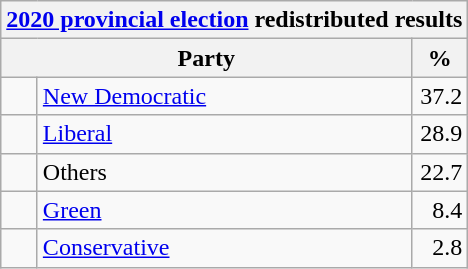<table class="wikitable">
<tr>
<th colspan="4"><a href='#'>2020 provincial election</a> redistributed results</th>
</tr>
<tr>
<th bgcolor="#DDDDFF" width="130px" colspan="2">Party</th>
<th bgcolor="#DDDDFF" width="30px">%</th>
</tr>
<tr>
<td> </td>
<td><a href='#'>New Democratic</a></td>
<td align=right>37.2</td>
</tr>
<tr>
<td> </td>
<td><a href='#'>Liberal</a></td>
<td align=right>28.9</td>
</tr>
<tr>
<td> </td>
<td>Others</td>
<td align=right>22.7</td>
</tr>
<tr>
<td> </td>
<td><a href='#'>Green</a></td>
<td align=right>8.4</td>
</tr>
<tr>
<td> </td>
<td><a href='#'>Conservative</a></td>
<td align=right>2.8</td>
</tr>
</table>
